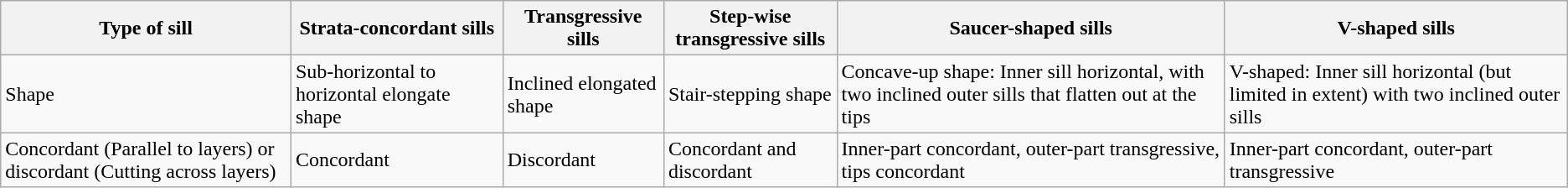<table class="wikitable">
<tr>
<th>Type of sill</th>
<th>Strata-concordant sills</th>
<th>Transgressive sills</th>
<th>Step-wise transgressive sills</th>
<th>Saucer-shaped sills</th>
<th>V-shaped sills</th>
</tr>
<tr>
<td>Shape</td>
<td>Sub-horizontal to horizontal elongate shape</td>
<td>Inclined elongated shape</td>
<td>Stair-stepping shape</td>
<td>Concave-up shape: Inner sill horizontal, with two inclined outer sills that flatten out at the tips</td>
<td>V-shaped: Inner sill horizontal (but limited in extent) with two inclined outer sills</td>
</tr>
<tr>
<td>Concordant  (Parallel to layers) or discordant (Cutting across layers)</td>
<td>Concordant</td>
<td>Discordant</td>
<td>Concordant and discordant</td>
<td>Inner-part concordant, outer-part transgressive, tips concordant</td>
<td>Inner-part concordant, outer-part transgressive</td>
</tr>
</table>
